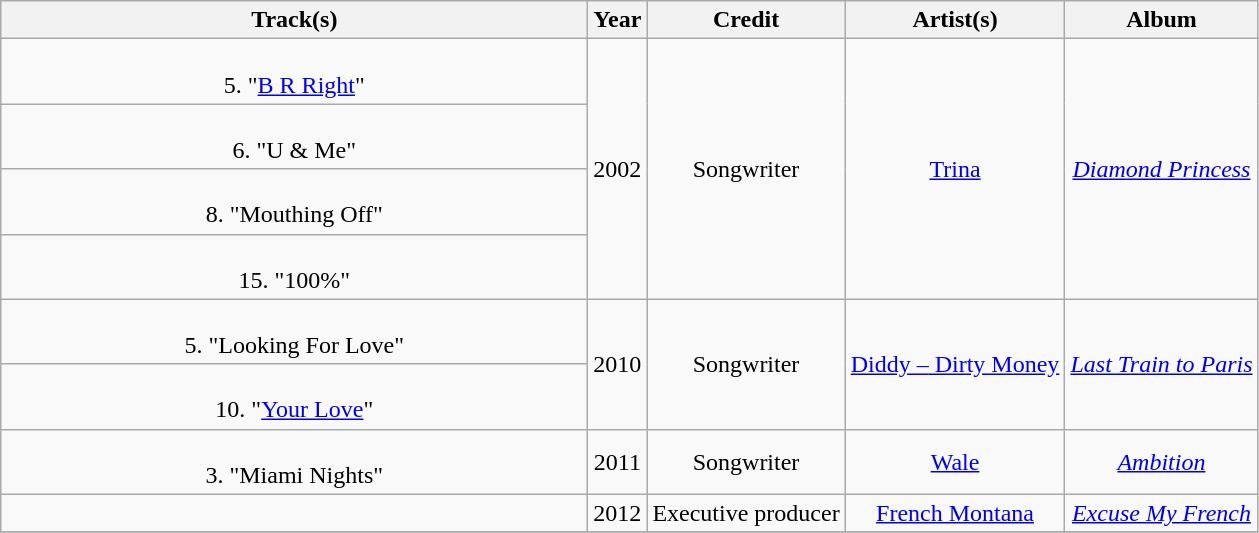<table class="wikitable plainrowheaders" style="text-align:center;">
<tr>
<th scope="col" style="width:24em;">Track(s)</th>
<th scope="col" style="width:1em;">Year</th>
<th scope="col">Credit</th>
<th scope="col">Artist(s)</th>
<th scope="col">Album</th>
</tr>
<tr>
<td><br>5. "<a href='#'>B R Right</a>"<br></td>
<td rowspan="4">2002</td>
<td rowspan="4">Songwriter</td>
<td rowspan="4"><a href='#'>Trina</a></td>
<td rowspan="4"><em><a href='#'>Diamond Princess</a></em></td>
</tr>
<tr>
<td><br>6. "U & Me"</td>
</tr>
<tr>
<td><br>8. "Mouthing Off"</td>
</tr>
<tr>
<td><br>15. "100%"</td>
</tr>
<tr>
<td><br>5. "Looking For Love"<br></td>
<td rowspan="2">2010</td>
<td rowspan="2">Songwriter</td>
<td rowspan="2"><a href='#'>Diddy –</a><a href='#'> Dirty Money</a></td>
<td rowspan="2"><em><a href='#'>Last Train to Paris</a></em></td>
</tr>
<tr>
<td><br>10. "<a href='#'>Your Love</a>"<br></td>
</tr>
<tr>
<td><br>3. "Miami Nights"</td>
<td>2011</td>
<td>Songwriter</td>
<td><a href='#'>Wale</a></td>
<td><em><a href='#'>Ambition</a></em></td>
</tr>
<tr>
<td></td>
<td>2012</td>
<td>Executive producer</td>
<td><a href='#'>French Montana</a></td>
<td><em><a href='#'>Excuse My French</a></em></td>
</tr>
<tr>
</tr>
</table>
